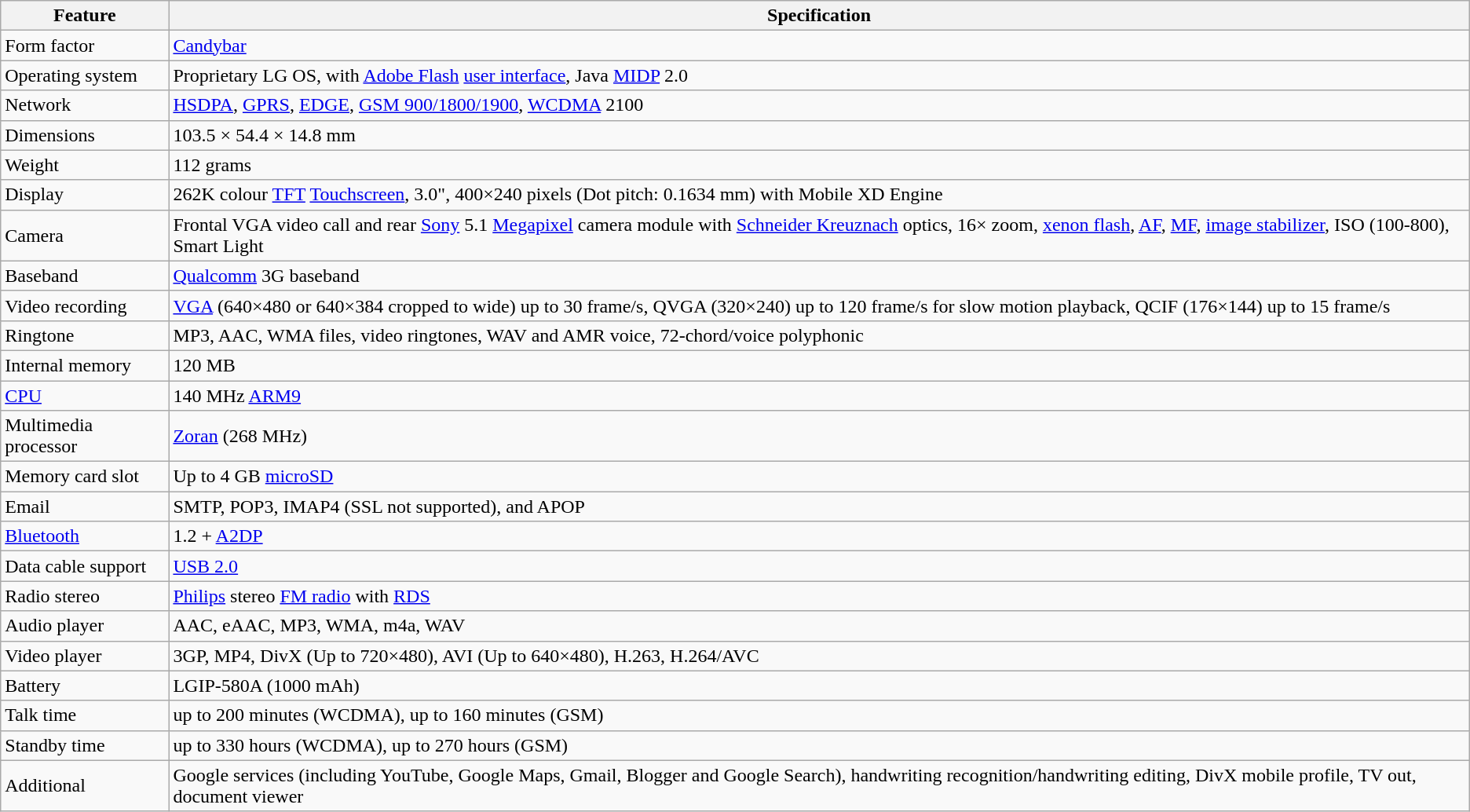<table class="wikitable">
<tr>
<th>Feature</th>
<th>Specification</th>
</tr>
<tr>
<td>Form factor</td>
<td><a href='#'>Candybar</a></td>
</tr>
<tr>
<td>Operating system</td>
<td>Proprietary LG OS, with <a href='#'>Adobe Flash</a> <a href='#'>user interface</a>, Java <a href='#'>MIDP</a> 2.0</td>
</tr>
<tr>
<td>Network</td>
<td><a href='#'>HSDPA</a>, <a href='#'>GPRS</a>, <a href='#'>EDGE</a>, <a href='#'>GSM 900/1800/1900</a>, <a href='#'>WCDMA</a> 2100</td>
</tr>
<tr>
<td>Dimensions</td>
<td>103.5 × 54.4 × 14.8 mm</td>
</tr>
<tr>
<td>Weight</td>
<td>112 grams</td>
</tr>
<tr>
<td>Display</td>
<td>262K colour <a href='#'>TFT</a> <a href='#'>Touchscreen</a>, 3.0", 400×240 pixels (Dot pitch: 0.1634 mm) with Mobile XD Engine</td>
</tr>
<tr>
<td>Camera</td>
<td>Frontal VGA video call and rear <a href='#'>Sony</a> 5.1 <a href='#'>Megapixel</a> camera module with <a href='#'>Schneider Kreuznach</a> optics, 16× zoom, <a href='#'>xenon flash</a>, <a href='#'>AF</a>, <a href='#'>MF</a>, <a href='#'>image stabilizer</a>, ISO (100-800), Smart Light</td>
</tr>
<tr>
<td>Baseband</td>
<td><a href='#'>Qualcomm</a> 3G baseband</td>
</tr>
<tr>
<td>Video recording</td>
<td><a href='#'>VGA</a> (640×480 or 640×384 cropped to wide) up to 30 frame/s, QVGA (320×240) up to 120 frame/s for slow motion playback, QCIF (176×144) up to 15 frame/s</td>
</tr>
<tr>
<td>Ringtone</td>
<td>MP3, AAC, WMA files, video ringtones, WAV and AMR voice, 72-chord/voice polyphonic</td>
</tr>
<tr>
<td>Internal memory</td>
<td>120 MB</td>
</tr>
<tr>
<td><a href='#'>CPU</a></td>
<td>140 MHz <a href='#'>ARM9</a></td>
</tr>
<tr>
<td>Multimedia processor</td>
<td><a href='#'>Zoran</a>   (268 MHz)</td>
</tr>
<tr>
<td>Memory card slot</td>
<td>Up to 4 GB <a href='#'>microSD</a></td>
</tr>
<tr>
<td>Email</td>
<td>SMTP, POP3, IMAP4 (SSL not supported), and APOP</td>
</tr>
<tr>
<td><a href='#'>Bluetooth</a></td>
<td>1.2 + <a href='#'>A2DP</a></td>
</tr>
<tr>
<td>Data cable support</td>
<td><a href='#'>USB 2.0</a></td>
</tr>
<tr>
<td>Radio stereo</td>
<td><a href='#'>Philips</a> stereo <a href='#'>FM radio</a> with <a href='#'>RDS</a></td>
</tr>
<tr>
<td>Audio player</td>
<td>AAC, eAAC, MP3, WMA, m4a, WAV</td>
</tr>
<tr>
<td>Video player</td>
<td>3GP, MP4, DivX (Up to 720×480), AVI (Up to 640×480), H.263, H.264/AVC</td>
</tr>
<tr>
<td>Battery</td>
<td>LGIP-580A (1000 mAh)</td>
</tr>
<tr>
<td>Talk time</td>
<td>up to 200 minutes (WCDMA), up to 160 minutes (GSM)</td>
</tr>
<tr>
<td>Standby time</td>
<td>up to 330 hours (WCDMA), up to 270 hours (GSM)</td>
</tr>
<tr>
<td>Additional</td>
<td>Google services (including YouTube, Google Maps, Gmail, Blogger and Google Search), handwriting recognition/handwriting editing, DivX mobile profile, TV out, document viewer</td>
</tr>
</table>
